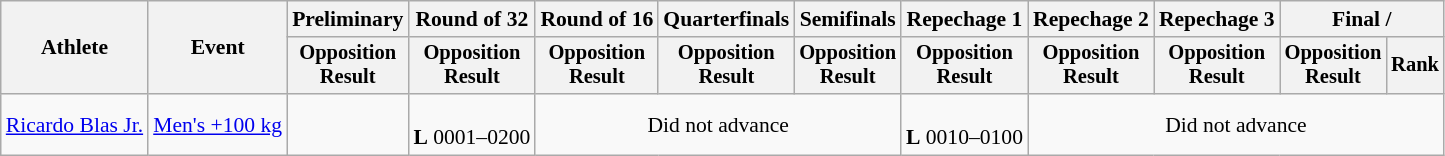<table class="wikitable" style="font-size:90%">
<tr>
<th rowspan="2">Athlete</th>
<th rowspan="2">Event</th>
<th>Preliminary</th>
<th>Round of 32</th>
<th>Round of 16</th>
<th>Quarterfinals</th>
<th>Semifinals</th>
<th>Repechage 1</th>
<th>Repechage 2</th>
<th>Repechage 3</th>
<th colspan=2>Final / </th>
</tr>
<tr style="font-size:95%">
<th>Opposition<br>Result</th>
<th>Opposition<br>Result</th>
<th>Opposition<br>Result</th>
<th>Opposition<br>Result</th>
<th>Opposition<br>Result</th>
<th>Opposition<br>Result</th>
<th>Opposition<br>Result</th>
<th>Opposition<br>Result</th>
<th>Opposition<br>Result</th>
<th>Rank</th>
</tr>
<tr align=center>
<td align=left><a href='#'>Ricardo Blas Jr.</a></td>
<td align=left><a href='#'>Men's +100 kg</a></td>
<td></td>
<td><br><strong>L</strong> 0001–0200</td>
<td colspan=3>Did not advance</td>
<td><br><strong>L</strong> 0010–0100</td>
<td colspan=4>Did not advance</td>
</tr>
</table>
